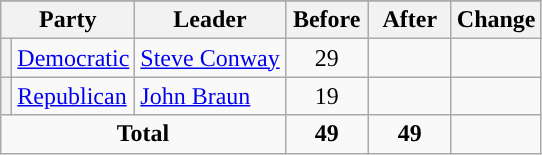<table class="wikitable" style="text-align:center;">
<tr>
</tr>
<tr>
<th colspan="2">Party</th>
<th>Leader</th>
<th style="width:3em">Before</th>
<th style="width:3em">After</th>
<th style="width:3em">Change</th>
</tr>
<tr>
<th style="background-color:"></th>
<td style="text-align:left;"><a href='#'>Democratic</a></td>
<td style="text-align:left;"><a href='#'>Steve Conway</a></td>
<td>29</td>
<td></td>
<td></td>
</tr>
<tr>
<th style="background-color:"></th>
<td style="text-align:left;"><a href='#'>Republican</a></td>
<td style="text-align:left;"><a href='#'>John Braun</a></td>
<td>19</td>
<td></td>
<td></td>
</tr>
<tr>
<td colspan="3"><strong>Total</strong></td>
<td><strong>49</strong></td>
<td><strong>49</strong></td>
<td></td>
</tr>
</table>
